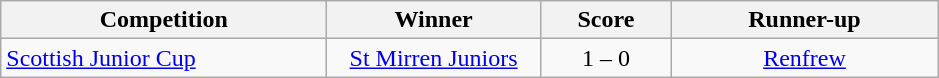<table class="wikitable" style="text-align: center;">
<tr>
<th width=210>Competition</th>
<th width=135>Winner</th>
<th width=80>Score</th>
<th width=170>Runner-up</th>
</tr>
<tr>
<td align=left><a href='#'>Scottish Junior Cup</a></td>
<td><a href='#'>St Mirren Juniors</a></td>
<td>1 – 0</td>
<td><a href='#'>Renfrew</a></td>
</tr>
</table>
